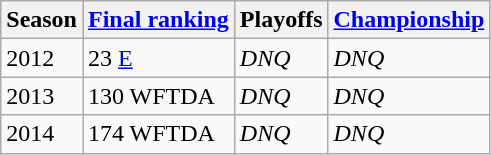<table class="wikitable sortable">
<tr>
<th>Season</th>
<th><a href='#'>Final ranking</a></th>
<th>Playoffs</th>
<th><a href='#'>Championship</a></th>
</tr>
<tr>
<td>2012</td>
<td>23 <a href='#'>E</a></td>
<td><em>DNQ</em></td>
<td><em>DNQ</em></td>
</tr>
<tr>
<td>2013</td>
<td>130 WFTDA</td>
<td><em>DNQ</em></td>
<td><em>DNQ</em></td>
</tr>
<tr>
<td>2014</td>
<td>174 WFTDA</td>
<td><em>DNQ</em></td>
<td><em>DNQ</em></td>
</tr>
</table>
